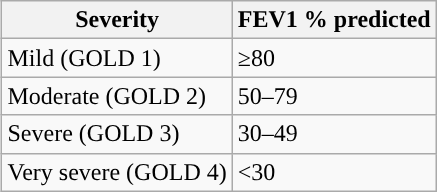<table class="wikitable" style="float: right">
<tr>
<th>Severity</th>
<th>FEV1 % predicted</th>
</tr>
<tr>
<td>Mild (GOLD 1)</td>
<td>≥80</td>
</tr>
<tr>
<td>Moderate (GOLD 2)</td>
<td>50–79</td>
</tr>
<tr>
<td>Severe (GOLD 3)</td>
<td>30–49</td>
</tr>
<tr>
<td>Very severe (GOLD 4)</td>
<td><30</td>
</tr>
</table>
